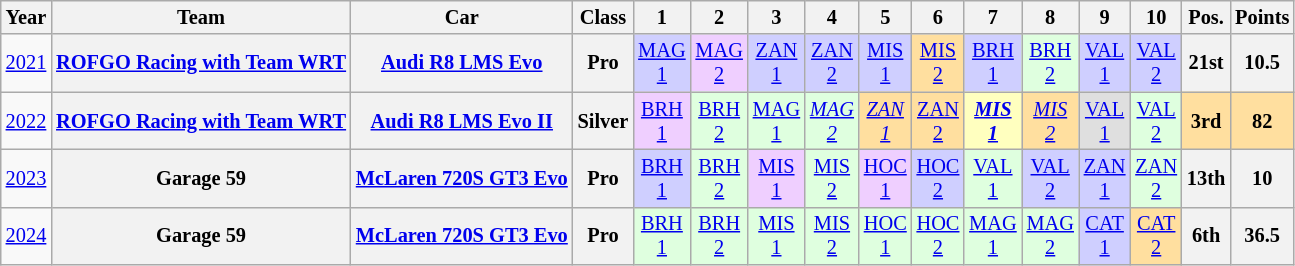<table class="wikitable" border="1" style="text-align:center; font-size:85%;">
<tr>
<th>Year</th>
<th>Team</th>
<th>Car</th>
<th>Class</th>
<th>1</th>
<th>2</th>
<th>3</th>
<th>4</th>
<th>5</th>
<th>6</th>
<th>7</th>
<th>8</th>
<th>9</th>
<th>10</th>
<th>Pos.</th>
<th>Points</th>
</tr>
<tr>
<td><a href='#'>2021</a></td>
<th nowrap><a href='#'>ROFGO Racing with Team WRT</a></th>
<th nowrap><a href='#'>Audi R8 LMS Evo</a></th>
<th>Pro</th>
<td style="background:#CFCFFF;"><a href='#'>MAG<br>1</a><br></td>
<td style="background:#EFCFFF;"><a href='#'>MAG<br>2</a><br></td>
<td style="background:#CFCFFF;"><a href='#'>ZAN<br>1</a><br></td>
<td style="background:#CFCFFF;"><a href='#'>ZAN<br>2</a><br></td>
<td style="background:#CFCFFF;"><a href='#'>MIS<br>1</a><br></td>
<td style="background:#FFDF9F;"><a href='#'>MIS<br>2</a><br></td>
<td style="background:#CFCFFF;"><a href='#'>BRH<br>1</a><br></td>
<td style="background:#DFFFDF;"><a href='#'>BRH<br>2</a><br></td>
<td style="background:#CFCFFF;"><a href='#'>VAL<br>1</a><br></td>
<td style="background:#CFCFFF;"><a href='#'>VAL <br>2</a><br></td>
<th>21st</th>
<th>10.5</th>
</tr>
<tr>
<td><a href='#'>2022</a></td>
<th nowrap><a href='#'>ROFGO Racing with Team WRT</a></th>
<th nowrap><a href='#'>Audi R8 LMS Evo II</a></th>
<th>Silver</th>
<td style="background:#EFCFFF;"><a href='#'>BRH<br>1</a><br></td>
<td style="background:#DFFFDF;"><a href='#'>BRH<br>2</a><br></td>
<td style="background:#DFFFDF;"><a href='#'>MAG<br>1</a><br></td>
<td style="background:#DFFFDF;"><em><a href='#'>MAG<br>2</a></em><br></td>
<td style="background:#FFDF9F;"><em><a href='#'>ZAN<br>1</a></em><br></td>
<td style="background:#FFDF9F;"><a href='#'>ZAN<br>2</a><br></td>
<td style="background:#FFFFBF;"><strong><em><a href='#'>MIS<br>1</a></em></strong><br></td>
<td style="background:#FFDF9F;"><em><a href='#'>MIS<br>2</a></em><br></td>
<td style="background:#DFDFDF;"><a href='#'>VAL<br>1</a><br></td>
<td style="background:#DFFFDF;"><a href='#'>VAL<br>2</a><br></td>
<th style="background:#FFDF9F;">3rd</th>
<th style="background:#FFDF9F;">82</th>
</tr>
<tr>
<td><a href='#'>2023</a></td>
<th nowrap>Garage 59</th>
<th nowrap><a href='#'>McLaren 720S GT3 Evo</a></th>
<th>Pro</th>
<td style="background:#CFCFFF;"><a href='#'>BRH<br>1</a><br></td>
<td style="background:#DFFFDF;"><a href='#'>BRH<br>2</a><br></td>
<td style="background:#EFCFFF;"><a href='#'>MIS<br>1</a><br></td>
<td style="background:#DFFFDF;"><a href='#'>MIS<br>2</a><br></td>
<td style="background:#EFCFFF;"><a href='#'>HOC<br>1</a><br></td>
<td style="background:#CFCFFF;"><a href='#'>HOC<br>2</a><br></td>
<td style="background:#DFFFDF;"><a href='#'>VAL<br>1</a><br></td>
<td style="background:#CFCFFF;"><a href='#'>VAL<br>2</a><br></td>
<td style="background:#CFCFFF;"><a href='#'>ZAN<br>1</a><br></td>
<td style="background:#DFFFDF;"><a href='#'>ZAN<br>2</a><br></td>
<th>13th</th>
<th>10</th>
</tr>
<tr>
<td><a href='#'>2024</a></td>
<th nowrap>Garage 59</th>
<th nowrap><a href='#'>McLaren 720S GT3 Evo</a></th>
<th>Pro</th>
<td style="background:#DFFFDF;"><a href='#'>BRH<br>1</a><br></td>
<td style="background:#DFFFDF;"><a href='#'>BRH<br>2</a><br></td>
<td style="background:#DFFFDF;"><a href='#'>MIS<br>1</a><br></td>
<td style="background:#DFFFDF;"><a href='#'>MIS<br>2</a><br></td>
<td style="background:#DFFFDF;"><a href='#'>HOC<br>1</a><br></td>
<td style="background:#DFFFDF;"><a href='#'>HOC<br>2</a><br></td>
<td style="background:#DFFFDF;"><a href='#'>MAG<br>1</a><br></td>
<td style="background:#DFFFDF;"><a href='#'>MAG<br>2</a><br></td>
<td style="background:#CFCFFF;"><a href='#'>CAT<br>1</a><br></td>
<td style="background:#FFDF9F;"><a href='#'>CAT<br>2</a><br></td>
<th>6th</th>
<th>36.5</th>
</tr>
</table>
